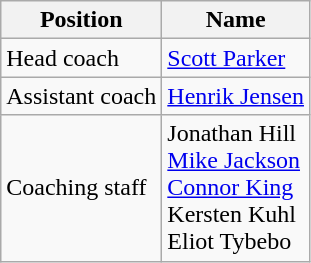<table class="wikitable">
<tr>
<th>Position</th>
<th>Name</th>
</tr>
<tr>
<td>Head coach</td>
<td><a href='#'>Scott Parker</a></td>
</tr>
<tr>
<td>Assistant coach</td>
<td><a href='#'>Henrik Jensen</a></td>
</tr>
<tr>
<td>Coaching staff</td>
<td>Jonathan Hill<br><a href='#'>Mike Jackson</a><br><a href='#'>Connor King</a><br>Kersten Kuhl<br>Eliot Tybebo</td>
</tr>
</table>
